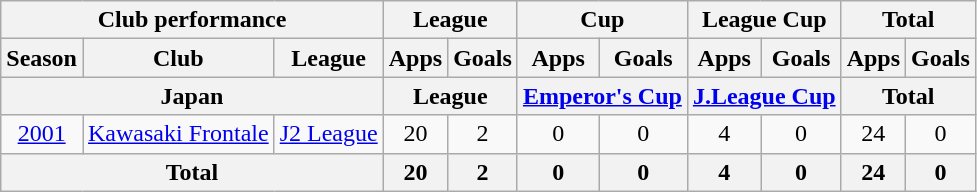<table class="wikitable" style="text-align:center;">
<tr>
<th colspan=3>Club performance</th>
<th colspan=2>League</th>
<th colspan=2>Cup</th>
<th colspan=2>League Cup</th>
<th colspan=2>Total</th>
</tr>
<tr>
<th>Season</th>
<th>Club</th>
<th>League</th>
<th>Apps</th>
<th>Goals</th>
<th>Apps</th>
<th>Goals</th>
<th>Apps</th>
<th>Goals</th>
<th>Apps</th>
<th>Goals</th>
</tr>
<tr>
<th colspan=3>Japan</th>
<th colspan=2>League</th>
<th colspan=2><a href='#'>Emperor's Cup</a></th>
<th colspan=2><a href='#'>J.League Cup</a></th>
<th colspan=2>Total</th>
</tr>
<tr>
<td><a href='#'>2001</a></td>
<td><a href='#'>Kawasaki Frontale</a></td>
<td><a href='#'>J2 League</a></td>
<td>20</td>
<td>2</td>
<td>0</td>
<td>0</td>
<td>4</td>
<td>0</td>
<td>24</td>
<td>0</td>
</tr>
<tr>
<th colspan=3>Total</th>
<th>20</th>
<th>2</th>
<th>0</th>
<th>0</th>
<th>4</th>
<th>0</th>
<th>24</th>
<th>0</th>
</tr>
</table>
